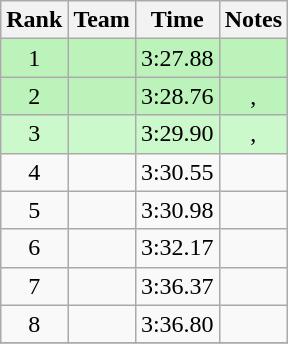<table class="wikitable sortable collapsible" style="text-align:center">
<tr>
<th>Rank</th>
<th>Team</th>
<th>Time</th>
<th>Notes</th>
</tr>
<tr bgcolor=bbf3bb>
<td>1</td>
<td></td>
<td>3:27.88</td>
<td></td>
</tr>
<tr bgcolor=bbf3bb>
<td>2</td>
<td></td>
<td>3:28.76</td>
<td>, </td>
</tr>
<tr bgcolor=ccf9cc>
<td>3</td>
<td></td>
<td>3:29.90</td>
<td>, </td>
</tr>
<tr>
<td>4</td>
<td></td>
<td>3:30.55</td>
<td></td>
</tr>
<tr>
<td>5</td>
<td></td>
<td>3:30.98</td>
<td></td>
</tr>
<tr>
<td>6</td>
<td></td>
<td>3:32.17</td>
<td></td>
</tr>
<tr>
<td>7</td>
<td></td>
<td>3:36.37</td>
<td></td>
</tr>
<tr>
<td>8</td>
<td></td>
<td>3:36.80</td>
<td></td>
</tr>
<tr>
</tr>
</table>
